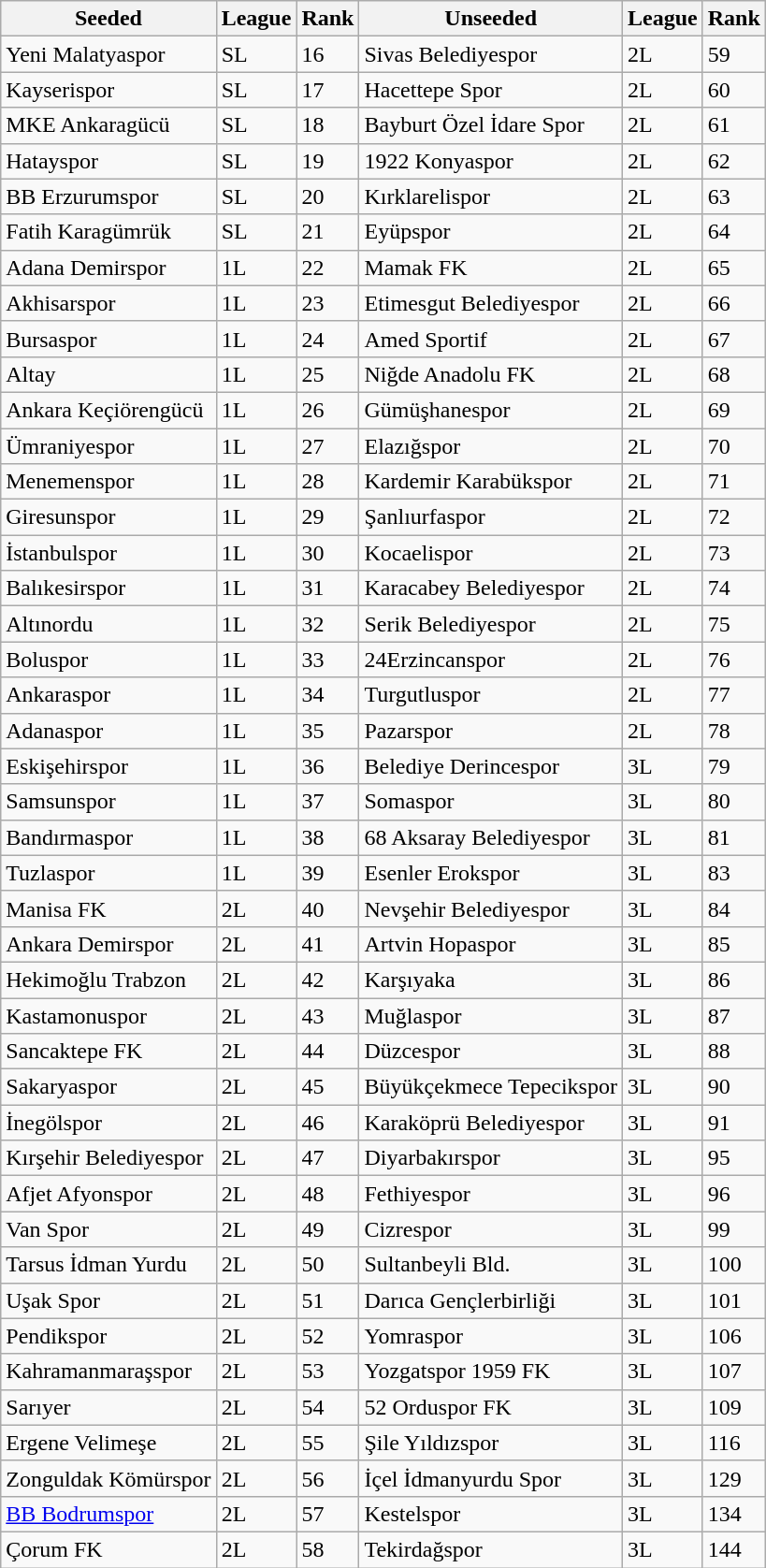<table class="wikitable">
<tr>
<th>Seeded</th>
<th>League</th>
<th>Rank</th>
<th>Unseeded</th>
<th>League</th>
<th>Rank</th>
</tr>
<tr>
<td>Yeni Malatyaspor</td>
<td>SL</td>
<td>16</td>
<td>Sivas Belediyespor</td>
<td>2L</td>
<td>59</td>
</tr>
<tr>
<td>Kayserispor</td>
<td>SL</td>
<td>17</td>
<td>Hacettepe Spor</td>
<td>2L</td>
<td>60</td>
</tr>
<tr>
<td>MKE Ankaragücü</td>
<td>SL</td>
<td>18</td>
<td>Bayburt Özel İdare Spor</td>
<td>2L</td>
<td>61</td>
</tr>
<tr>
<td>Hatayspor</td>
<td>SL</td>
<td>19</td>
<td>1922 Konyaspor</td>
<td>2L</td>
<td>62</td>
</tr>
<tr>
<td>BB Erzurumspor</td>
<td>SL</td>
<td>20</td>
<td>Kırklarelispor</td>
<td>2L</td>
<td>63</td>
</tr>
<tr>
<td>Fatih Karagümrük</td>
<td>SL</td>
<td>21</td>
<td>Eyüpspor</td>
<td>2L</td>
<td>64</td>
</tr>
<tr>
<td>Adana Demirspor</td>
<td>1L</td>
<td>22</td>
<td>Mamak FK</td>
<td>2L</td>
<td>65</td>
</tr>
<tr>
<td>Akhisarspor</td>
<td>1L</td>
<td>23</td>
<td>Etimesgut Belediyespor</td>
<td>2L</td>
<td>66</td>
</tr>
<tr>
<td>Bursaspor</td>
<td>1L</td>
<td>24</td>
<td>Amed Sportif</td>
<td>2L</td>
<td>67</td>
</tr>
<tr>
<td>Altay</td>
<td>1L</td>
<td>25</td>
<td>Niğde Anadolu FK</td>
<td>2L</td>
<td>68</td>
</tr>
<tr>
<td>Ankara Keçiörengücü</td>
<td>1L</td>
<td>26</td>
<td>Gümüşhanespor</td>
<td>2L</td>
<td>69</td>
</tr>
<tr>
<td>Ümraniyespor</td>
<td>1L</td>
<td>27</td>
<td>Elazığspor</td>
<td>2L</td>
<td>70</td>
</tr>
<tr>
<td>Menemenspor</td>
<td>1L</td>
<td>28</td>
<td>Kardemir Karabükspor</td>
<td>2L</td>
<td>71</td>
</tr>
<tr>
<td>Giresunspor</td>
<td>1L</td>
<td>29</td>
<td>Şanlıurfaspor</td>
<td>2L</td>
<td>72</td>
</tr>
<tr>
<td>İstanbulspor</td>
<td>1L</td>
<td>30</td>
<td>Kocaelispor</td>
<td>2L</td>
<td>73</td>
</tr>
<tr>
<td>Balıkesirspor</td>
<td>1L</td>
<td>31</td>
<td>Karacabey Belediyespor</td>
<td>2L</td>
<td>74</td>
</tr>
<tr>
<td>Altınordu</td>
<td>1L</td>
<td>32</td>
<td>Serik Belediyespor</td>
<td>2L</td>
<td>75</td>
</tr>
<tr>
<td>Boluspor</td>
<td>1L</td>
<td>33</td>
<td>24Erzincanspor</td>
<td>2L</td>
<td>76</td>
</tr>
<tr>
<td>Ankaraspor</td>
<td>1L</td>
<td>34</td>
<td>Turgutluspor</td>
<td>2L</td>
<td>77</td>
</tr>
<tr>
<td>Adanaspor</td>
<td>1L</td>
<td>35</td>
<td>Pazarspor</td>
<td>2L</td>
<td>78</td>
</tr>
<tr>
<td>Eskişehirspor</td>
<td>1L</td>
<td>36</td>
<td>Belediye Derincespor</td>
<td>3L</td>
<td>79</td>
</tr>
<tr>
<td>Samsunspor</td>
<td>1L</td>
<td>37</td>
<td>Somaspor</td>
<td>3L</td>
<td>80</td>
</tr>
<tr>
<td>Bandırmaspor</td>
<td>1L</td>
<td>38</td>
<td>68 Aksaray Belediyespor</td>
<td>3L</td>
<td>81</td>
</tr>
<tr>
<td>Tuzlaspor</td>
<td>1L</td>
<td>39</td>
<td>Esenler Erokspor</td>
<td>3L</td>
<td>83</td>
</tr>
<tr>
<td>Manisa FK</td>
<td>2L</td>
<td>40</td>
<td>Nevşehir Belediyespor</td>
<td>3L</td>
<td>84</td>
</tr>
<tr>
<td>Ankara Demirspor</td>
<td>2L</td>
<td>41</td>
<td>Artvin Hopaspor</td>
<td>3L</td>
<td>85</td>
</tr>
<tr>
<td>Hekimoğlu Trabzon</td>
<td>2L</td>
<td>42</td>
<td>Karşıyaka</td>
<td>3L</td>
<td>86</td>
</tr>
<tr>
<td>Kastamonuspor</td>
<td>2L</td>
<td>43</td>
<td>Muğlaspor</td>
<td>3L</td>
<td>87</td>
</tr>
<tr>
<td>Sancaktepe FK</td>
<td>2L</td>
<td>44</td>
<td>Düzcespor</td>
<td>3L</td>
<td>88</td>
</tr>
<tr>
<td>Sakaryaspor</td>
<td>2L</td>
<td>45</td>
<td>Büyükçekmece Tepecikspor</td>
<td>3L</td>
<td>90</td>
</tr>
<tr>
<td>İnegölspor</td>
<td>2L</td>
<td>46</td>
<td>Karaköprü Belediyespor</td>
<td>3L</td>
<td>91</td>
</tr>
<tr>
<td>Kırşehir Belediyespor</td>
<td>2L</td>
<td>47</td>
<td>Diyarbakırspor</td>
<td>3L</td>
<td>95</td>
</tr>
<tr>
<td>Afjet Afyonspor</td>
<td>2L</td>
<td>48</td>
<td>Fethiyespor</td>
<td>3L</td>
<td>96</td>
</tr>
<tr>
<td>Van Spor</td>
<td>2L</td>
<td>49</td>
<td>Cizrespor</td>
<td>3L</td>
<td>99</td>
</tr>
<tr>
<td>Tarsus İdman Yurdu</td>
<td>2L</td>
<td>50</td>
<td>Sultanbeyli Bld.</td>
<td>3L</td>
<td>100</td>
</tr>
<tr>
<td>Uşak Spor</td>
<td>2L</td>
<td>51</td>
<td>Darıca Gençlerbirliği</td>
<td>3L</td>
<td>101</td>
</tr>
<tr>
<td>Pendikspor</td>
<td>2L</td>
<td>52</td>
<td>Yomraspor</td>
<td>3L</td>
<td>106</td>
</tr>
<tr>
<td>Kahramanmaraşspor</td>
<td>2L</td>
<td>53</td>
<td>Yozgatspor 1959 FK</td>
<td>3L</td>
<td>107</td>
</tr>
<tr>
<td>Sarıyer</td>
<td>2L</td>
<td>54</td>
<td>52 Orduspor FK</td>
<td>3L</td>
<td>109</td>
</tr>
<tr>
<td>Ergene Velimeşe</td>
<td>2L</td>
<td>55</td>
<td>Şile Yıldızspor</td>
<td>3L</td>
<td>116</td>
</tr>
<tr>
<td>Zonguldak Kömürspor</td>
<td>2L</td>
<td>56</td>
<td>İçel İdmanyurdu Spor</td>
<td>3L</td>
<td>129</td>
</tr>
<tr>
<td><a href='#'>BB Bodrumspor</a></td>
<td>2L</td>
<td>57</td>
<td>Kestelspor</td>
<td>3L</td>
<td>134</td>
</tr>
<tr>
<td>Çorum FK</td>
<td>2L</td>
<td>58</td>
<td>Tekirdağspor</td>
<td>3L</td>
<td>144</td>
</tr>
</table>
